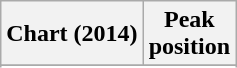<table class="wikitable sortable plainrowheaders">
<tr>
<th scope="col">Chart (2014)</th>
<th scope="col">Peak<br>position</th>
</tr>
<tr>
</tr>
<tr>
</tr>
</table>
